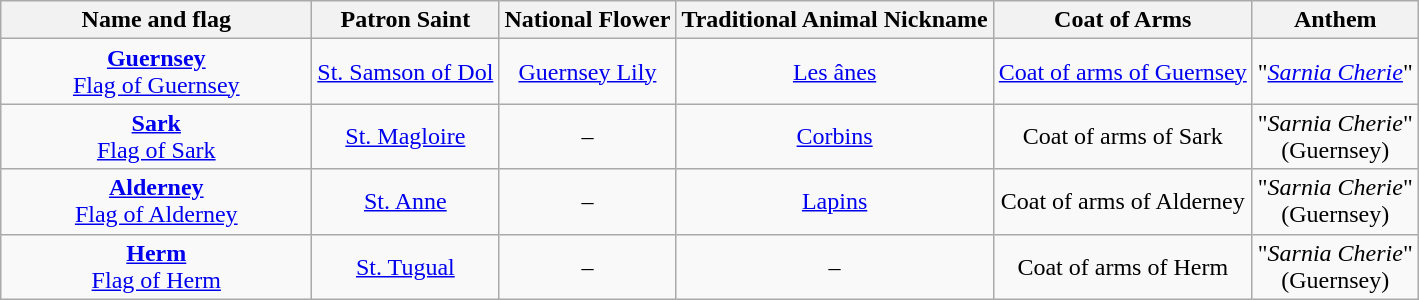<table class="wikitable" style="text-align:center;">
<tr>
<th width="200px">Name and flag</th>
<th width="*">Patron Saint</th>
<th width="*">National Flower</th>
<th width="*">Traditional Animal Nickname</th>
<th width="*">Coat of Arms</th>
<th width="*">Anthem</th>
</tr>
<tr ->
<td><strong><a href='#'>Guernsey</a></strong> <br><a href='#'>Flag of Guernsey</a><br></td>
<td><a href='#'>St. Samson of Dol</a><br></td>
<td><a href='#'>Guernsey Lily</a><br></td>
<td><a href='#'>Les ânes</a><br></td>
<td><a href='#'>Coat of arms of Guernsey</a><br></td>
<td>"<em><a href='#'>Sarnia Cherie</a></em>"</td>
</tr>
<tr ->
<td><strong><a href='#'>Sark</a></strong> <br><a href='#'>Flag of Sark</a><br></td>
<td><a href='#'>St. Magloire</a><br></td>
<td>–</td>
<td><a href='#'>Corbins</a><br></td>
<td>Coat of arms of Sark<br></td>
<td>"<em>Sarnia Cherie</em>"<br>(Guernsey)</td>
</tr>
<tr ->
<td><strong><a href='#'>Alderney</a></strong> <br><a href='#'>Flag of Alderney</a><br></td>
<td><a href='#'>St. Anne</a><br></td>
<td>–</td>
<td><a href='#'>Lapins</a><br></td>
<td>Coat of arms of Alderney<br></td>
<td>"<em>Sarnia Cherie</em>"<br>(Guernsey)</td>
</tr>
<tr ->
<td><strong><a href='#'>Herm</a></strong> <br><a href='#'>Flag of Herm</a><br></td>
<td><a href='#'>St. Tugual</a><br></td>
<td>–</td>
<td>–</td>
<td>Coat of arms of Herm<br></td>
<td>"<em>Sarnia Cherie</em>"<br>(Guernsey)</td>
</tr>
</table>
